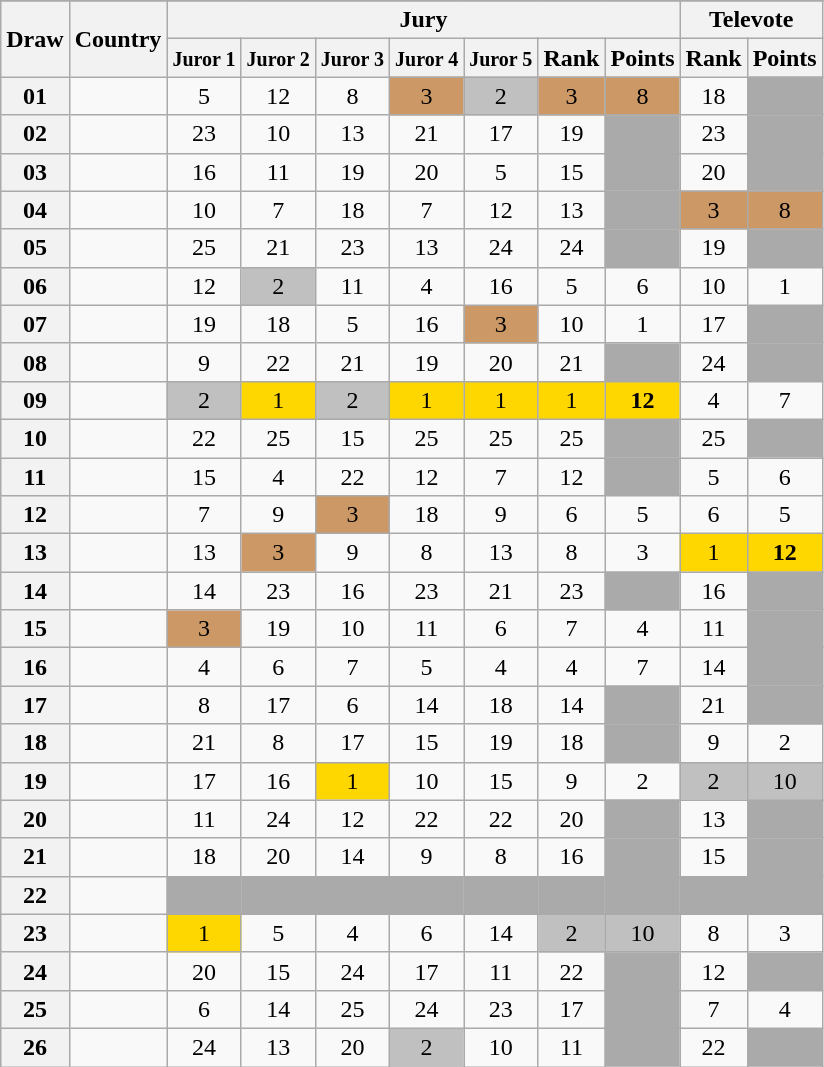<table class="sortable wikitable collapsible plainrowheaders" style="text-align:center;">
<tr>
</tr>
<tr>
<th scope="col" rowspan="2">Draw</th>
<th scope="col" rowspan="2">Country</th>
<th scope="col" colspan="7">Jury</th>
<th scope="col" colspan="2">Televote</th>
</tr>
<tr>
<th scope="col"><small>Juror 1</small></th>
<th scope="col"><small>Juror 2</small></th>
<th scope="col"><small>Juror 3</small></th>
<th scope="col"><small>Juror 4</small></th>
<th scope="col"><small>Juror 5</small></th>
<th scope="col">Rank</th>
<th scope="col">Points</th>
<th scope="col">Rank</th>
<th scope="col">Points</th>
</tr>
<tr>
<th scope="row" style="text-align:center;">01</th>
<td style="text-align:left;"></td>
<td>5</td>
<td>12</td>
<td>8</td>
<td style="background:#CC9966;">3</td>
<td style="background:silver;">2</td>
<td style="background:#CC9966;">3</td>
<td style="background:#CC9966;">8</td>
<td>18</td>
<td style="background:#AAAAAA;"></td>
</tr>
<tr>
<th scope="row" style="text-align:center;">02</th>
<td style="text-align:left;"></td>
<td>23</td>
<td>10</td>
<td>13</td>
<td>21</td>
<td>17</td>
<td>19</td>
<td style="background:#AAAAAA;"></td>
<td>23</td>
<td style="background:#AAAAAA;"></td>
</tr>
<tr>
<th scope="row" style="text-align:center;">03</th>
<td style="text-align:left;"></td>
<td>16</td>
<td>11</td>
<td>19</td>
<td>20</td>
<td>5</td>
<td>15</td>
<td style="background:#AAAAAA;"></td>
<td>20</td>
<td style="background:#AAAAAA;"></td>
</tr>
<tr>
<th scope="row" style="text-align:center;">04</th>
<td style="text-align:left;"></td>
<td>10</td>
<td>7</td>
<td>18</td>
<td>7</td>
<td>12</td>
<td>13</td>
<td style="background:#AAAAAA;"></td>
<td style="background:#CC9966;">3</td>
<td style="background:#CC9966;">8</td>
</tr>
<tr>
<th scope="row" style="text-align:center;">05</th>
<td style="text-align:left;"></td>
<td>25</td>
<td>21</td>
<td>23</td>
<td>13</td>
<td>24</td>
<td>24</td>
<td style="background:#AAAAAA;"></td>
<td>19</td>
<td style="background:#AAAAAA;"></td>
</tr>
<tr>
<th scope="row" style="text-align:center;">06</th>
<td style="text-align:left;"></td>
<td>12</td>
<td style="background:silver;">2</td>
<td>11</td>
<td>4</td>
<td>16</td>
<td>5</td>
<td>6</td>
<td>10</td>
<td>1</td>
</tr>
<tr>
<th scope="row" style="text-align:center;">07</th>
<td style="text-align:left;"></td>
<td>19</td>
<td>18</td>
<td>5</td>
<td>16</td>
<td style="background:#CC9966;">3</td>
<td>10</td>
<td>1</td>
<td>17</td>
<td style="background:#AAAAAA;"></td>
</tr>
<tr>
<th scope="row" style="text-align:center;">08</th>
<td style="text-align:left;"></td>
<td>9</td>
<td>22</td>
<td>21</td>
<td>19</td>
<td>20</td>
<td>21</td>
<td style="background:#AAAAAA;"></td>
<td>24</td>
<td style="background:#AAAAAA;"></td>
</tr>
<tr>
<th scope="row" style="text-align:center;">09</th>
<td style="text-align:left;"></td>
<td style="background:silver;">2</td>
<td style="background:gold;">1</td>
<td style="background:silver;">2</td>
<td style="background:gold;">1</td>
<td style="background:gold;">1</td>
<td style="background:gold;">1</td>
<td style="background:gold;"><strong>12</strong></td>
<td>4</td>
<td>7</td>
</tr>
<tr>
<th scope="row" style="text-align:center;">10</th>
<td style="text-align:left;"></td>
<td>22</td>
<td>25</td>
<td>15</td>
<td>25</td>
<td>25</td>
<td>25</td>
<td style="background:#AAAAAA;"></td>
<td>25</td>
<td style="background:#AAAAAA;"></td>
</tr>
<tr>
<th scope="row" style="text-align:center;">11</th>
<td style="text-align:left;"></td>
<td>15</td>
<td>4</td>
<td>22</td>
<td>12</td>
<td>7</td>
<td>12</td>
<td style="background:#AAAAAA;"></td>
<td>5</td>
<td>6</td>
</tr>
<tr>
<th scope="row" style="text-align:center;">12</th>
<td style="text-align:left;"></td>
<td>7</td>
<td>9</td>
<td style="background:#CC9966;">3</td>
<td>18</td>
<td>9</td>
<td>6</td>
<td>5</td>
<td>6</td>
<td>5</td>
</tr>
<tr>
<th scope="row" style="text-align:center;">13</th>
<td style="text-align:left;"></td>
<td>13</td>
<td style="background:#CC9966;">3</td>
<td>9</td>
<td>8</td>
<td>13</td>
<td>8</td>
<td>3</td>
<td style="background:gold;">1</td>
<td style="background:gold;"><strong>12</strong></td>
</tr>
<tr>
<th scope="row" style="text-align:center;">14</th>
<td style="text-align:left;"></td>
<td>14</td>
<td>23</td>
<td>16</td>
<td>23</td>
<td>21</td>
<td>23</td>
<td style="background:#AAAAAA;"></td>
<td>16</td>
<td style="background:#AAAAAA;"></td>
</tr>
<tr>
<th scope="row" style="text-align:center;">15</th>
<td style="text-align:left;"></td>
<td style="background:#CC9966;">3</td>
<td>19</td>
<td>10</td>
<td>11</td>
<td>6</td>
<td>7</td>
<td>4</td>
<td>11</td>
<td style="background:#AAAAAA;"></td>
</tr>
<tr>
<th scope="row" style="text-align:center;">16</th>
<td style="text-align:left;"></td>
<td>4</td>
<td>6</td>
<td>7</td>
<td>5</td>
<td>4</td>
<td>4</td>
<td>7</td>
<td>14</td>
<td style="background:#AAAAAA;"></td>
</tr>
<tr>
<th scope="row" style="text-align:center;">17</th>
<td style="text-align:left;"></td>
<td>8</td>
<td>17</td>
<td>6</td>
<td>14</td>
<td>18</td>
<td>14</td>
<td style="background:#AAAAAA;"></td>
<td>21</td>
<td style="background:#AAAAAA;"></td>
</tr>
<tr>
<th scope="row" style="text-align:center;">18</th>
<td style="text-align:left;"></td>
<td>21</td>
<td>8</td>
<td>17</td>
<td>15</td>
<td>19</td>
<td>18</td>
<td style="background:#AAAAAA;"></td>
<td>9</td>
<td>2</td>
</tr>
<tr>
<th scope="row" style="text-align:center;">19</th>
<td style="text-align:left;"></td>
<td>17</td>
<td>16</td>
<td style="background:gold;">1</td>
<td>10</td>
<td>15</td>
<td>9</td>
<td>2</td>
<td style="background:silver;">2</td>
<td style="background:silver;">10</td>
</tr>
<tr>
<th scope="row" style="text-align:center;">20</th>
<td style="text-align:left;"></td>
<td>11</td>
<td>24</td>
<td>12</td>
<td>22</td>
<td>22</td>
<td>20</td>
<td style="background:#AAAAAA;"></td>
<td>13</td>
<td style="background:#AAAAAA;"></td>
</tr>
<tr>
<th scope="row" style="text-align:center;">21</th>
<td style="text-align:left;"></td>
<td>18</td>
<td>20</td>
<td>14</td>
<td>9</td>
<td>8</td>
<td>16</td>
<td style="background:#AAAAAA;"></td>
<td>15</td>
<td style="background:#AAAAAA;"></td>
</tr>
<tr class="sortbottom">
<th scope="row" style="text-align:center;">22</th>
<td style="text-align:left;"></td>
<td style="background:#AAAAAA;"></td>
<td style="background:#AAAAAA;"></td>
<td style="background:#AAAAAA;"></td>
<td style="background:#AAAAAA;"></td>
<td style="background:#AAAAAA;"></td>
<td style="background:#AAAAAA;"></td>
<td style="background:#AAAAAA;"></td>
<td style="background:#AAAAAA;"></td>
<td style="background:#AAAAAA;"></td>
</tr>
<tr>
<th scope="row" style="text-align:center;">23</th>
<td style="text-align:left;"></td>
<td style="background:gold;">1</td>
<td>5</td>
<td>4</td>
<td>6</td>
<td>14</td>
<td style="background:silver;">2</td>
<td style="background:silver;">10</td>
<td>8</td>
<td>3</td>
</tr>
<tr>
<th scope="row" style="text-align:center;">24</th>
<td style="text-align:left;"></td>
<td>20</td>
<td>15</td>
<td>24</td>
<td>17</td>
<td>11</td>
<td>22</td>
<td style="background:#AAAAAA;"></td>
<td>12</td>
<td style="background:#AAAAAA;"></td>
</tr>
<tr>
<th scope="row" style="text-align:center;">25</th>
<td style="text-align:left;"></td>
<td>6</td>
<td>14</td>
<td>25</td>
<td>24</td>
<td>23</td>
<td>17</td>
<td style="background:#AAAAAA;"></td>
<td>7</td>
<td>4</td>
</tr>
<tr>
<th scope="row" style="text-align:center;">26</th>
<td style="text-align:left;"></td>
<td>24</td>
<td>13</td>
<td>20</td>
<td style="background:silver;">2</td>
<td>10</td>
<td>11</td>
<td style="background:#AAAAAA;"></td>
<td>22</td>
<td style="background:#AAAAAA;"></td>
</tr>
</table>
